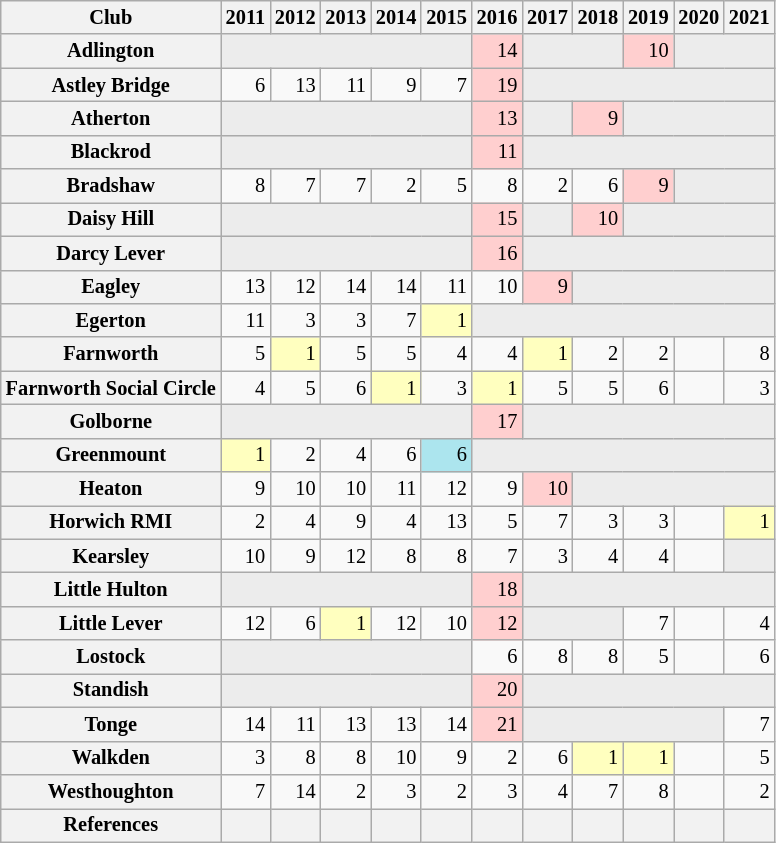<table class="wikitable plainrowheaders" style="font-size:85%; text-align: right;">
<tr>
<th scope="col">Club</th>
<th scope="col">2011</th>
<th scope="col">2012</th>
<th scope="col">2013</th>
<th scope="col">2014</th>
<th scope="col">2015</th>
<th scope="col">2016</th>
<th scope="col">2017</th>
<th scope="col">2018</th>
<th scope="col">2019</th>
<th scope="col">2020</th>
<th scope="col">2021</th>
</tr>
<tr>
<th scope="row">Adlington</th>
<td bgcolor="#ececec" colspan="5"></td>
<td bgcolor="#ffcfcf">14</td>
<td bgcolor="#ececec" colspan="2"></td>
<td bgcolor="#ffcfcf">10</td>
<td bgcolor="#ececec" colspan="2"></td>
</tr>
<tr>
<th scope="row">Astley Bridge</th>
<td>6</td>
<td>13</td>
<td>11</td>
<td>9</td>
<td>7</td>
<td bgcolor="#ffcfcf">19</td>
<td bgcolor="#ececec" colspan="5"></td>
</tr>
<tr>
<th scope="row">Atherton</th>
<td bgcolor="#ececec" colspan="5"></td>
<td bgcolor="#ffcfcf">13</td>
<td bgcolor="#ececec"></td>
<td bgcolor="#ffcfcf">9</td>
<td bgcolor="#ececec" colspan="3"></td>
</tr>
<tr>
<th scope="row">Blackrod</th>
<td bgcolor="#ececec" colspan="5"></td>
<td bgcolor="#ffcfcf">11</td>
<td bgcolor="#ececec" colspan="5"></td>
</tr>
<tr>
<th scope="row">Bradshaw</th>
<td>8</td>
<td>7</td>
<td>7</td>
<td>2</td>
<td>5</td>
<td>8</td>
<td>2</td>
<td>6</td>
<td bgcolor="#ffcfcf">9</td>
<td bgcolor="#ececec" colspan="2"></td>
</tr>
<tr>
<th scope="row">Daisy Hill</th>
<td bgcolor="#ececec" colspan="5"></td>
<td bgcolor="#ffcfcf">15</td>
<td bgcolor="#ececec"></td>
<td bgcolor="#ffcfcf">10</td>
<td bgcolor="#ececec" colspan="3"></td>
</tr>
<tr>
<th scope="row">Darcy Lever</th>
<td bgcolor="#ececec" colspan="5"></td>
<td bgcolor="#ffcfcf">16</td>
<td bgcolor="#ececec" colspan="5"></td>
</tr>
<tr>
<th scope="row">Eagley</th>
<td>13</td>
<td>12</td>
<td>14</td>
<td>14</td>
<td>11</td>
<td>10</td>
<td bgcolor="#ffcfcf">9</td>
<td bgcolor="#ececec" colspan="4"></td>
</tr>
<tr>
<th scope="row">Egerton </th>
<td>11</td>
<td>3</td>
<td>3</td>
<td>7</td>
<td bgcolor="#ffffbf">1</td>
<td bgcolor="#ececec" colspan="6"></td>
</tr>
<tr>
<th scope="row">Farnworth</th>
<td>5</td>
<td bgcolor="#ffffbf">1</td>
<td>5</td>
<td>5</td>
<td>4</td>
<td>4</td>
<td bgcolor="#ffffbf">1</td>
<td>2</td>
<td>2</td>
<td></td>
<td>8</td>
</tr>
<tr>
<th scope="row">Farnworth Social Circle</th>
<td>4</td>
<td>5</td>
<td>6</td>
<td bgcolor="#ffffbf">1</td>
<td>3</td>
<td bgcolor="#ffffbf">1</td>
<td>5</td>
<td>5</td>
<td>6</td>
<td></td>
<td>3</td>
</tr>
<tr>
<th scope="row">Golborne</th>
<td bgcolor="#ececec" colspan="5"></td>
<td bgcolor="#ffcfcf">17</td>
<td bgcolor="#ececec" colspan="5"></td>
</tr>
<tr>
<th scope="row">Greenmount</th>
<td bgcolor="#ffffbf">1</td>
<td>2</td>
<td>4</td>
<td>6</td>
<td bgcolor="#ace5ee">6</td>
<td bgcolor="#ececec" colspan="6"></td>
</tr>
<tr>
<th scope="row">Heaton</th>
<td>9</td>
<td>10</td>
<td>10</td>
<td>11</td>
<td>12</td>
<td>9</td>
<td bgcolor="#ffcfcf">10</td>
<td bgcolor="#ececec" colspan="4"></td>
</tr>
<tr>
<th scope="row">Horwich RMI</th>
<td>2</td>
<td>4</td>
<td>9</td>
<td>4</td>
<td>13</td>
<td>5</td>
<td>7</td>
<td>3</td>
<td>3</td>
<td></td>
<td bgcolor="#ffffbf">1</td>
</tr>
<tr>
<th scope="row">Kearsley</th>
<td>10</td>
<td>9</td>
<td>12</td>
<td>8</td>
<td>8</td>
<td>7</td>
<td>3</td>
<td>4</td>
<td>4</td>
<td></td>
<td bgcolor="#ececec" colspan="1"></td>
</tr>
<tr>
<th scope="row">Little Hulton</th>
<td bgcolor="#ececec" colspan="5"></td>
<td bgcolor="#ffcfcf">18</td>
<td bgcolor="#ececec" colspan="5"></td>
</tr>
<tr>
<th scope="row">Little Lever</th>
<td>12</td>
<td>6</td>
<td bgcolor="#ffffbf">1</td>
<td>12</td>
<td>10</td>
<td bgcolor="#ffcfcf">12</td>
<td bgcolor="#ececec" colspan="2"></td>
<td>7</td>
<td></td>
<td>4</td>
</tr>
<tr>
<th scope="row">Lostock</th>
<td bgcolor="#ececec" colspan="5"></td>
<td>6</td>
<td>8</td>
<td>8</td>
<td>5</td>
<td></td>
<td>6</td>
</tr>
<tr>
<th scope="row">Standish</th>
<td bgcolor="#ececec" colspan="5"></td>
<td bgcolor="#ffcfcf">20</td>
<td bgcolor="#ececec" colspan="5"></td>
</tr>
<tr>
<th scope="row">Tonge</th>
<td>14</td>
<td>11</td>
<td>13</td>
<td>13</td>
<td>14</td>
<td bgcolor="#ffcfcf">21</td>
<td bgcolor="#ececec" colspan="4"></td>
<td>7</td>
</tr>
<tr>
<th scope="row">Walkden</th>
<td>3</td>
<td>8</td>
<td>8</td>
<td>10</td>
<td>9</td>
<td>2</td>
<td>6</td>
<td bgcolor="#ffffbf">1</td>
<td bgcolor="#ffffbf">1</td>
<td></td>
<td>5</td>
</tr>
<tr>
<th scope="row">Westhoughton</th>
<td>7</td>
<td>14</td>
<td>2</td>
<td>3</td>
<td>2</td>
<td>3</td>
<td>4</td>
<td>7</td>
<td>8</td>
<td></td>
<td>2</td>
</tr>
<tr style="text-align: center;">
<th scope="row" style="font-weight: bold;">References</th>
<th scope="col"></th>
<th scope="col"></th>
<th scope="col"></th>
<th scope="col"></th>
<th scope="col"></th>
<th scope="col"></th>
<th scope="col"></th>
<th scope="col"></th>
<th scope="col"></th>
<th scope="col"></th>
<th scope="col"></th>
</tr>
</table>
